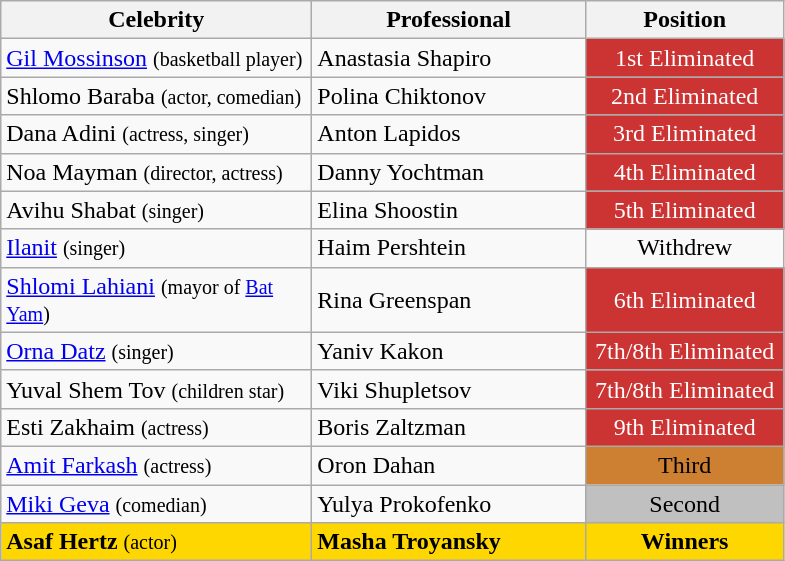<table class="wikitable" border="1">
<tr>
<th width="200">Celebrity</th>
<th width="175">Professional</th>
<th width="125">Position</th>
</tr>
<tr>
<td><a href='#'>Gil Mossinson</a> <small>(basketball player)</small></td>
<td>Anastasia Shapiro</td>
<td style="background: #c33; color: #fff;" align="center">1st Eliminated</td>
</tr>
<tr>
<td>Shlomo Baraba <small>(actor, comedian)</small></td>
<td>Polina Chiktonov</td>
<td style="background: #c33; color: #fff;" align="center">2nd Eliminated</td>
</tr>
<tr>
<td>Dana Adini <small>(actress, singer)</small></td>
<td>Anton Lapidos</td>
<td style="background: #c33; color: #fff;" align="center">3rd Eliminated</td>
</tr>
<tr>
<td>Noa Mayman <small>(director, actress)</small></td>
<td>Danny Yochtman</td>
<td style="background: #c33; color: #fff;" align="center">4th Eliminated</td>
</tr>
<tr>
<td>Avihu Shabat <small>(singer)</small></td>
<td>Elina Shoostin</td>
<td style="background: #c33; color: #fff;" align="center">5th Eliminated</td>
</tr>
<tr>
<td><a href='#'>Ilanit</a> <small>(singer)</small></td>
<td>Haim Pershtein</td>
<td align="center">Withdrew</td>
</tr>
<tr>
<td><a href='#'>Shlomi Lahiani</a> <small>(mayor of <a href='#'>Bat Yam</a>)</small></td>
<td>Rina Greenspan</td>
<td style="background: #c33; color: #fff;" align="center">6th Eliminated</td>
</tr>
<tr>
<td><a href='#'>Orna Datz</a> <small>(singer)</small></td>
<td>Yaniv Kakon</td>
<td style="background: #c33; color: #fff;" align="center">7th/8th Eliminated</td>
</tr>
<tr>
<td>Yuval Shem Tov <small>(children star)</small></td>
<td>Viki Shupletsov</td>
<td style="background: #c33; color: #fff;" align="center">7th/8th Eliminated</td>
</tr>
<tr>
<td>Esti Zakhaim <small>(actress)</small></td>
<td>Boris Zaltzman</td>
<td style="background: #c33; color: #fff;" align="center">9th Eliminated</td>
</tr>
<tr>
<td><a href='#'>Amit Farkash</a> <small>(actress)</small></td>
<td>Oron Dahan</td>
<td style="background: #CD7F32;"  align="center">Third</td>
</tr>
<tr>
<td><a href='#'>Miki Geva</a> <small>(comedian)</small></td>
<td>Yulya Prokofenko</td>
<td style="background: silver;"  align="center">Second</td>
</tr>
<tr>
<td style="background: gold;"><strong>Asaf Hertz</strong> <small>(actor)</small></td>
<td style="background: gold;"><strong>Masha Troyansky</strong></td>
<td style="background: gold;"  align="center"><strong>Winners</strong></td>
</tr>
</table>
